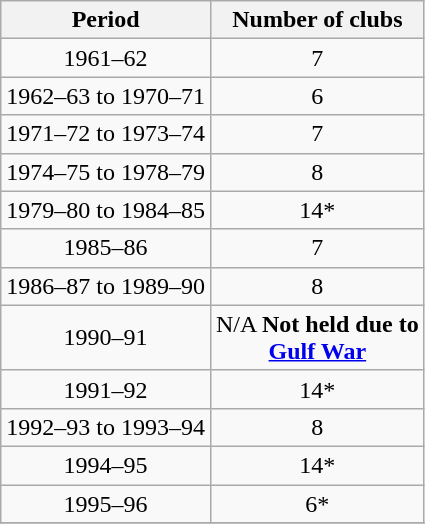<table class="wikitable" style="text-align: center">
<tr>
<th>Period</th>
<th>Number of clubs</th>
</tr>
<tr>
<td>1961–62</td>
<td>7</td>
</tr>
<tr>
<td>1962–63 to 1970–71</td>
<td>6</td>
</tr>
<tr>
<td>1971–72 to 1973–74</td>
<td>7</td>
</tr>
<tr>
<td>1974–75 to 1978–79</td>
<td>8</td>
</tr>
<tr>
<td>1979–80 to 1984–85</td>
<td>14*</td>
</tr>
<tr>
<td>1985–86</td>
<td>7</td>
</tr>
<tr>
<td>1986–87 to 1989–90</td>
<td>8</td>
</tr>
<tr>
<td>1990–91</td>
<td>N/A <strong>Not held due to <br> <a href='#'>Gulf War</a></strong></td>
</tr>
<tr>
<td>1991–92</td>
<td>14*</td>
</tr>
<tr>
<td>1992–93 to 1993–94</td>
<td>8</td>
</tr>
<tr>
<td>1994–95</td>
<td>14*</td>
</tr>
<tr>
<td>1995–96</td>
<td>6*</td>
</tr>
<tr>
</tr>
</table>
